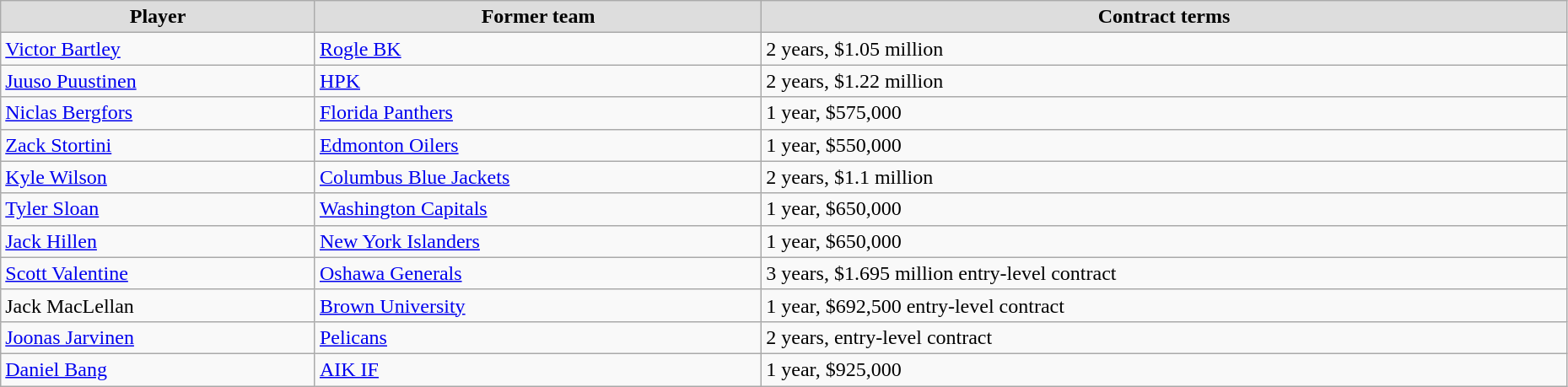<table class="wikitable" width=98%>
<tr align="center" bgcolor="#dddddd">
<td><strong>Player</strong></td>
<td><strong>Former team</strong></td>
<td><strong>Contract terms</strong></td>
</tr>
<tr>
<td><a href='#'>Victor Bartley</a></td>
<td><a href='#'>Rogle BK</a></td>
<td>2 years, $1.05 million</td>
</tr>
<tr>
<td><a href='#'>Juuso Puustinen</a></td>
<td><a href='#'>HPK</a></td>
<td>2 years, $1.22 million</td>
</tr>
<tr>
<td><a href='#'>Niclas Bergfors</a></td>
<td><a href='#'>Florida Panthers</a></td>
<td>1 year, $575,000</td>
</tr>
<tr>
<td><a href='#'>Zack Stortini</a></td>
<td><a href='#'>Edmonton Oilers</a></td>
<td>1 year, $550,000</td>
</tr>
<tr>
<td><a href='#'>Kyle Wilson</a></td>
<td><a href='#'>Columbus Blue Jackets</a></td>
<td>2 years, $1.1 million</td>
</tr>
<tr>
<td><a href='#'>Tyler Sloan</a></td>
<td><a href='#'>Washington Capitals</a></td>
<td>1 year, $650,000</td>
</tr>
<tr>
<td><a href='#'>Jack Hillen</a></td>
<td><a href='#'>New York Islanders</a></td>
<td>1 year, $650,000</td>
</tr>
<tr>
<td><a href='#'>Scott Valentine</a></td>
<td><a href='#'>Oshawa Generals</a></td>
<td>3 years, $1.695 million entry-level contract</td>
</tr>
<tr>
<td>Jack MacLellan</td>
<td><a href='#'>Brown University</a></td>
<td>1 year, $692,500 entry-level contract</td>
</tr>
<tr>
<td><a href='#'>Joonas Jarvinen</a></td>
<td><a href='#'>Pelicans</a></td>
<td>2 years, entry-level contract</td>
</tr>
<tr>
<td><a href='#'>Daniel Bang</a></td>
<td><a href='#'>AIK IF</a></td>
<td>1 year, $925,000</td>
</tr>
</table>
